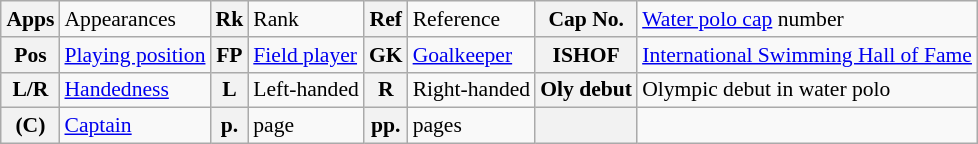<table class="wikitable" style="text-align: left; font-size: 90%; margin-left: 1em;">
<tr>
<th>Apps</th>
<td>Appearances</td>
<th>Rk</th>
<td>Rank</td>
<th>Ref</th>
<td>Reference</td>
<th>Cap No.</th>
<td><a href='#'>Water polo cap</a> number</td>
</tr>
<tr>
<th>Pos</th>
<td><a href='#'>Playing position</a></td>
<th>FP</th>
<td><a href='#'>Field player</a></td>
<th>GK</th>
<td><a href='#'>Goalkeeper</a></td>
<th>ISHOF</th>
<td><a href='#'>International Swimming Hall of Fame</a></td>
</tr>
<tr>
<th>L/R</th>
<td><a href='#'>Handedness</a></td>
<th>L</th>
<td>Left-handed</td>
<th>R</th>
<td>Right-handed</td>
<th>Oly debut</th>
<td>Olympic debut in water polo</td>
</tr>
<tr>
<th>(C)</th>
<td><a href='#'>Captain</a></td>
<th>p.</th>
<td>page</td>
<th>pp.</th>
<td>pages</td>
<th></th>
<td></td>
</tr>
</table>
